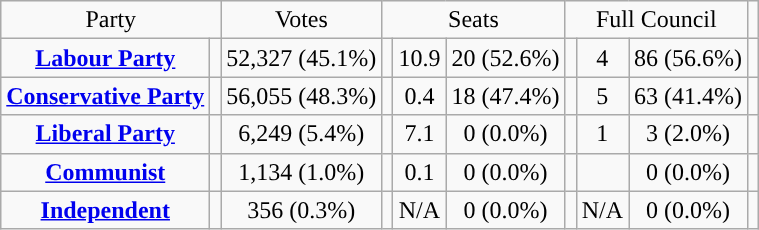<table class=wikitable style="text-align:center;">
<tr>
<td colspan=2>Party</td>
<td colspa1475n=3>Votes</td>
<td colspan=3>Seats</td>
<td colspan=3>Full Council</td>
</tr>
<tr>
<td><strong><a href='#'>Labour Party</a></strong></td>
<td style="background:"></td>
<td>52,327 (45.1%)</td>
<td></td>
<td> 10.9</td>
<td>20 (52.6%)</td>
<td></td>
<td> 4</td>
<td>86 (56.6%)</td>
<td></td>
</tr>
<tr>
<td><strong><a href='#'>Conservative Party</a></strong></td>
<td style="background:"></td>
<td>56,055 (48.3%)</td>
<td></td>
<td> 0.4</td>
<td>18 (47.4%)</td>
<td></td>
<td> 5</td>
<td>63 (41.4%)</td>
<td></td>
</tr>
<tr>
<td><strong><a href='#'>Liberal Party</a></strong></td>
<td style="background:"></td>
<td>6,249 (5.4%)</td>
<td></td>
<td> 7.1</td>
<td>0 (0.0%)</td>
<td></td>
<td> 1</td>
<td>3 (2.0%)</td>
<td></td>
</tr>
<tr>
<td><strong><a href='#'>Communist</a></strong></td>
<td style="background:"></td>
<td>1,134 (1.0%)</td>
<td></td>
<td> 0.1</td>
<td>0 (0.0%)</td>
<td></td>
<td></td>
<td>0 (0.0%)</td>
<td></td>
</tr>
<tr>
<td><strong><a href='#'>Independent</a></strong></td>
<td style="background:"></td>
<td>356 (0.3%)</td>
<td></td>
<td>N/A</td>
<td>0 (0.0%)</td>
<td></td>
<td>N/A</td>
<td>0 (0.0%)</td>
<td></td>
</tr>
</table>
